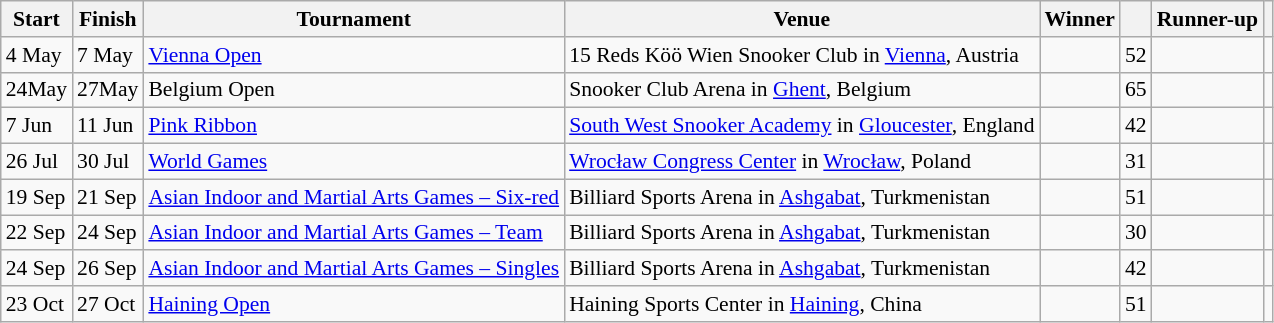<table class="wikitable" style="font-size: 90%">
<tr>
<th>Start</th>
<th>Finish</th>
<th>Tournament</th>
<th>Venue</th>
<th>Winner</th>
<th></th>
<th>Runner-up</th>
<th></th>
</tr>
<tr>
<td>4 May</td>
<td>7 May</td>
<td><a href='#'>Vienna Open</a></td>
<td>15 Reds Köö Wien Snooker Club in <a href='#'>Vienna</a>, Austria</td>
<td></td>
<td style="text-align:center;">52</td>
<td></td>
<td></td>
</tr>
<tr>
<td>24May</td>
<td>27May</td>
<td>Belgium Open</td>
<td>Snooker Club Arena in <a href='#'>Ghent</a>, Belgium</td>
<td></td>
<td style="text-align:center;">65</td>
<td></td>
<td></td>
</tr>
<tr>
<td>7 Jun</td>
<td>11 Jun</td>
<td><a href='#'>Pink Ribbon</a></td>
<td><a href='#'>South West Snooker Academy</a> in <a href='#'>Gloucester</a>, England</td>
<td></td>
<td style="text-align:center;">42</td>
<td></td>
<td></td>
</tr>
<tr>
<td>26 Jul</td>
<td>30 Jul</td>
<td><a href='#'>World Games</a></td>
<td><a href='#'>Wrocław Congress Center</a> in <a href='#'>Wrocław</a>, Poland</td>
<td></td>
<td style="text-align:center;">31</td>
<td></td>
<td></td>
</tr>
<tr>
<td>19 Sep</td>
<td>21 Sep</td>
<td><a href='#'>Asian Indoor and Martial Arts Games – Six-red</a></td>
<td>Billiard Sports Arena in <a href='#'>Ashgabat</a>, Turkmenistan</td>
<td></td>
<td style="text-align:center;">51</td>
<td></td>
<td></td>
</tr>
<tr>
<td>22 Sep</td>
<td>24 Sep</td>
<td><a href='#'>Asian Indoor and Martial Arts Games – Team</a></td>
<td>Billiard Sports Arena in <a href='#'>Ashgabat</a>, Turkmenistan</td>
<td></td>
<td style="text-align:center;">30</td>
<td></td>
<td></td>
</tr>
<tr>
<td>24 Sep</td>
<td>26 Sep</td>
<td><a href='#'>Asian Indoor and Martial Arts Games – Singles</a></td>
<td>Billiard Sports Arena in <a href='#'>Ashgabat</a>, Turkmenistan</td>
<td></td>
<td style="text-align:center;">42</td>
<td></td>
<td></td>
</tr>
<tr>
<td>23 Oct</td>
<td>27 Oct</td>
<td><a href='#'>Haining Open</a></td>
<td>Haining Sports Center in <a href='#'>Haining</a>, China</td>
<td></td>
<td style="text-align:center;">51</td>
<td></td>
<td></td>
</tr>
</table>
